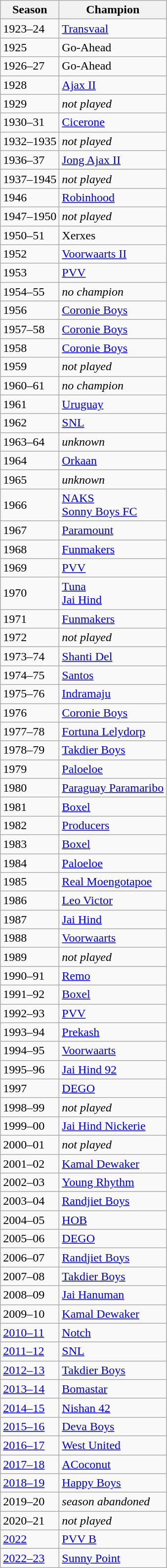<table class="wikitable">
<tr>
<th>Season</th>
<th>Champion</th>
</tr>
<tr>
<td>1923–24</td>
<td><a href='#'>Transvaal</a></td>
</tr>
<tr>
<td>1925</td>
<td>Go-Ahead</td>
</tr>
<tr>
<td>1926–27</td>
<td>Go-Ahead</td>
</tr>
<tr>
<td>1928</td>
<td><a href='#'>Ajax II</a></td>
</tr>
<tr>
<td>1929</td>
<td><em>not played</em></td>
</tr>
<tr>
<td>1930–31</td>
<td><a href='#'>Cicerone</a></td>
</tr>
<tr>
<td>1932–1935</td>
<td><em>not played</em></td>
</tr>
<tr>
<td>1936–37</td>
<td><a href='#'>Jong Ajax II</a></td>
</tr>
<tr>
<td>1937–1945</td>
<td><em>not played</em></td>
</tr>
<tr>
<td>1946</td>
<td><a href='#'>Robinhood</a></td>
</tr>
<tr>
<td>1947–1950</td>
<td><em>not played</em></td>
</tr>
<tr>
<td>1950–51</td>
<td>Xerxes</td>
</tr>
<tr>
<td>1952</td>
<td><a href='#'>Voorwaarts II</a></td>
</tr>
<tr>
<td>1953</td>
<td><a href='#'>PVV</a></td>
</tr>
<tr>
<td>1954–55</td>
<td><em>no champion</em></td>
</tr>
<tr>
<td>1956</td>
<td><a href='#'>Coronie Boys</a></td>
</tr>
<tr>
<td>1957–58</td>
<td><a href='#'>Coronie Boys</a></td>
</tr>
<tr>
<td>1958</td>
<td><a href='#'>Coronie Boys</a></td>
</tr>
<tr>
<td>1959</td>
<td><em>not played</em></td>
</tr>
<tr>
<td>1960–61</td>
<td><em>no champion</em></td>
</tr>
<tr>
<td>1961</td>
<td><a href='#'>Uruguay</a></td>
</tr>
<tr>
<td>1962</td>
<td><a href='#'>SNL</a></td>
</tr>
<tr>
<td>1963–64</td>
<td><em>unknown</em></td>
</tr>
<tr>
<td>1964</td>
<td><a href='#'>Orkaan</a></td>
</tr>
<tr>
<td>1965</td>
<td><em>unknown</em></td>
</tr>
<tr>
<td>1966</td>
<td><a href='#'>NAKS</a> <br><a href='#'>Sonny Boys FC</a></td>
</tr>
<tr>
<td>1967</td>
<td><a href='#'>Paramount</a></td>
</tr>
<tr>
<td>1968</td>
<td><a href='#'>Funmakers</a></td>
</tr>
<tr>
<td>1969</td>
<td><a href='#'>PVV</a></td>
</tr>
<tr>
<td>1970</td>
<td><a href='#'>Tuna</a> <br><a href='#'>Jai Hind</a></td>
</tr>
<tr>
<td>1971</td>
<td><a href='#'>Funmakers</a></td>
</tr>
<tr>
<td>1972</td>
<td><em>not played</em></td>
</tr>
<tr>
<td>1973–74</td>
<td><a href='#'>Shanti Del</a></td>
</tr>
<tr>
<td>1974–75</td>
<td><a href='#'>Santos</a></td>
</tr>
<tr>
<td>1975–76</td>
<td><a href='#'>Indramaju</a></td>
</tr>
<tr>
<td>1976</td>
<td><a href='#'>Coronie Boys</a></td>
</tr>
<tr>
<td>1977–78</td>
<td><a href='#'>Fortuna Lelydorp</a></td>
</tr>
<tr>
<td>1978–79</td>
<td><a href='#'>Takdier Boys</a></td>
</tr>
<tr>
<td>1979</td>
<td><a href='#'>Paloeloe</a></td>
</tr>
<tr>
<td>1980</td>
<td><a href='#'>Paraguay Paramaribo</a></td>
</tr>
<tr>
<td>1981</td>
<td><a href='#'>Boxel</a></td>
</tr>
<tr>
<td>1982</td>
<td><a href='#'>Producers</a></td>
</tr>
<tr>
<td>1983</td>
<td><a href='#'>Boxel</a></td>
</tr>
<tr>
<td>1984</td>
<td><a href='#'>Paloeloe</a></td>
</tr>
<tr>
<td>1985</td>
<td><a href='#'>Real Moengotapoe</a></td>
</tr>
<tr>
<td>1986</td>
<td><a href='#'>Leo Victor</a></td>
</tr>
<tr>
<td>1987</td>
<td><a href='#'>Jai Hind</a></td>
</tr>
<tr>
<td>1988</td>
<td><a href='#'>Voorwaarts</a></td>
</tr>
<tr>
<td>1989</td>
<td><em>not played</em></td>
</tr>
<tr>
<td>1990–91</td>
<td><a href='#'>Remo</a></td>
</tr>
<tr>
<td>1991–92</td>
<td><a href='#'>Boxel</a></td>
</tr>
<tr>
<td>1992–93</td>
<td><a href='#'>PVV</a></td>
</tr>
<tr>
<td>1993–94</td>
<td><a href='#'>Prekash</a></td>
</tr>
<tr>
<td>1994–95</td>
<td><a href='#'>Voorwaarts</a></td>
</tr>
<tr>
<td>1995–96</td>
<td><a href='#'>Jai Hind 92</a></td>
</tr>
<tr>
<td>1997</td>
<td><a href='#'>DEGO</a></td>
</tr>
<tr>
<td>1998–99</td>
<td><em>not played</em></td>
</tr>
<tr>
<td>1999–00</td>
<td><a href='#'>Jai Hind Nickerie</a></td>
</tr>
<tr>
<td>2000–01</td>
<td><em>not played</em></td>
</tr>
<tr>
<td>2001–02</td>
<td><a href='#'>Kamal Dewaker</a></td>
</tr>
<tr>
<td>2002–03</td>
<td><a href='#'>Young Rhythm</a></td>
</tr>
<tr>
<td>2003–04</td>
<td><a href='#'>Randjiet Boys</a></td>
</tr>
<tr>
<td>2004–05</td>
<td><a href='#'>HOB</a></td>
</tr>
<tr>
<td>2005–06</td>
<td><a href='#'>DEGO</a></td>
</tr>
<tr>
<td>2006–07</td>
<td><a href='#'>Randjiet Boys</a></td>
</tr>
<tr>
<td>2007–08</td>
<td><a href='#'>Takdier Boys</a></td>
</tr>
<tr>
<td>2008–09</td>
<td><a href='#'>Jai Hanuman</a></td>
</tr>
<tr>
<td>2009–10</td>
<td><a href='#'>Kamal Dewaker</a></td>
</tr>
<tr>
<td><a href='#'>2010–11</a></td>
<td><a href='#'>Notch</a></td>
</tr>
<tr>
<td><a href='#'>2011–12</a></td>
<td><a href='#'>SNL</a></td>
</tr>
<tr>
<td><a href='#'>2012–13</a></td>
<td><a href='#'>Takdier Boys</a></td>
</tr>
<tr>
<td><a href='#'>2013–14</a></td>
<td><a href='#'>Bomastar</a></td>
</tr>
<tr>
<td><a href='#'>2014–15</a></td>
<td><a href='#'>Nishan 42</a></td>
</tr>
<tr>
<td><a href='#'>2015–16</a></td>
<td><a href='#'>Deva Boys</a></td>
</tr>
<tr>
<td><a href='#'>2016–17</a></td>
<td><a href='#'>West United</a></td>
</tr>
<tr>
<td><a href='#'>2017–18</a></td>
<td><a href='#'>ACoconut</a></td>
</tr>
<tr>
<td><a href='#'>2018–19</a></td>
<td><a href='#'>Happy Boys</a></td>
</tr>
<tr>
<td>2019–20</td>
<td><em>season abandoned</em></td>
</tr>
<tr>
<td>2020–21</td>
<td><em>not played</em></td>
</tr>
<tr>
<td><a href='#'>2022</a></td>
<td><a href='#'>PVV B</a></td>
</tr>
<tr>
<td><a href='#'>2022–23</a></td>
<td><a href='#'>Sunny Point</a></td>
</tr>
</table>
